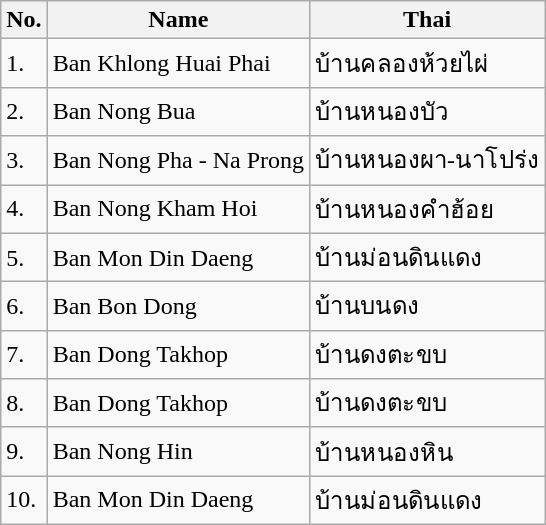<table class="wikitable sortable">
<tr>
<th>No.</th>
<th>Name</th>
<th>Thai</th>
</tr>
<tr>
<td>1.</td>
<td>Ban Khlong Huai Phai</td>
<td>บ้านคลองห้วยไผ่</td>
</tr>
<tr>
<td>2.</td>
<td>Ban Nong Bua</td>
<td>บ้านหนองบัว</td>
</tr>
<tr>
<td>3.</td>
<td>Ban Nong Pha - Na Prong</td>
<td>บ้านหนองผา-นาโปร่ง</td>
</tr>
<tr>
<td>4.</td>
<td>Ban Nong Kham Hoi</td>
<td>บ้านหนองคำฮ้อย</td>
</tr>
<tr>
<td>5.</td>
<td>Ban Mon Din Daeng</td>
<td>บ้านม่อนดินแดง</td>
</tr>
<tr>
<td>6.</td>
<td>Ban Bon Dong</td>
<td>บ้านบนดง</td>
</tr>
<tr>
<td>7.</td>
<td>Ban Dong Takhop</td>
<td>บ้านดงตะขบ</td>
</tr>
<tr>
<td>8.</td>
<td>Ban Dong Takhop</td>
<td>บ้านดงตะขบ</td>
</tr>
<tr>
<td>9.</td>
<td>Ban Nong Hin</td>
<td>บ้านหนองหิน</td>
</tr>
<tr>
<td>10.</td>
<td>Ban Mon Din Daeng</td>
<td>บ้านม่อนดินแดง</td>
</tr>
</table>
